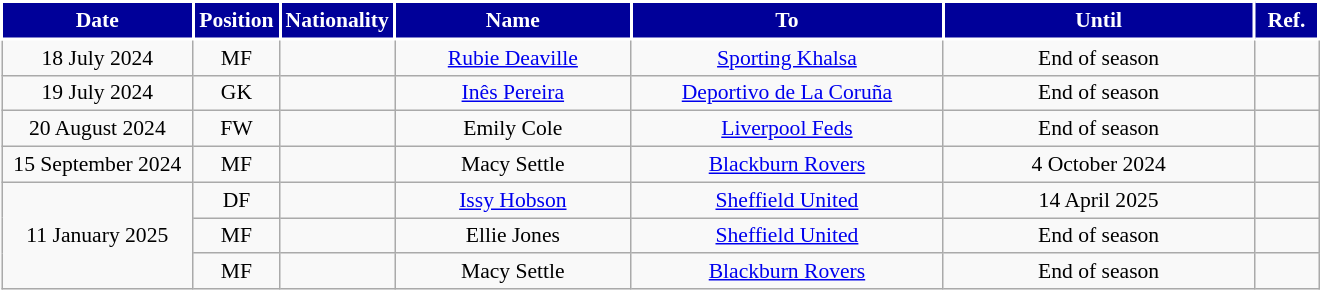<table class="wikitable" style="text-align:center; font-size:90%; ">
<tr>
<th style="background:#000099;color:white;border:2px solid #ffffff; width:120px;">Date</th>
<th style="background:#000099;color:white;border:2px solid #ffffff; width:50px;">Position</th>
<th style="background:#000099;color:white;border:2px solid #ffffff; width:50px;">Nationality</th>
<th style="background:#000099;color:white;border:2px solid #ffffff; width:150px;">Name</th>
<th style="background:#000099;color:white;border:2px solid #ffffff; width:200px;">To</th>
<th style="background:#000099;color:white;border:2px solid #ffffff; width:200px;">Until</th>
<th style="background:#000099;color:white;border:2px solid #ffffff; width:35px;">Ref.</th>
</tr>
<tr>
<td>18 July 2024</td>
<td>MF</td>
<td></td>
<td><a href='#'>Rubie Deaville</a></td>
<td> <a href='#'>Sporting Khalsa</a></td>
<td>End of season</td>
<td></td>
</tr>
<tr>
<td>19 July 2024</td>
<td>GK</td>
<td></td>
<td><a href='#'>Inês Pereira</a></td>
<td> <a href='#'>Deportivo de La Coruña</a></td>
<td>End of season</td>
<td></td>
</tr>
<tr>
<td>20 August 2024</td>
<td>FW</td>
<td></td>
<td>Emily Cole</td>
<td> <a href='#'>Liverpool Feds</a></td>
<td>End of season</td>
<td></td>
</tr>
<tr>
<td>15 September 2024</td>
<td>MF</td>
<td></td>
<td>Macy Settle</td>
<td> <a href='#'>Blackburn Rovers</a></td>
<td>4 October 2024</td>
<td></td>
</tr>
<tr>
<td rowspan="3">11 January 2025</td>
<td>DF</td>
<td></td>
<td><a href='#'>Issy Hobson</a></td>
<td> <a href='#'>Sheffield United</a></td>
<td>14 April 2025</td>
<td></td>
</tr>
<tr>
<td>MF</td>
<td></td>
<td>Ellie Jones</td>
<td> <a href='#'>Sheffield United</a></td>
<td>End of season</td>
<td></td>
</tr>
<tr>
<td>MF</td>
<td></td>
<td>Macy Settle</td>
<td> <a href='#'>Blackburn Rovers</a></td>
<td>End of season</td>
<td></td>
</tr>
</table>
